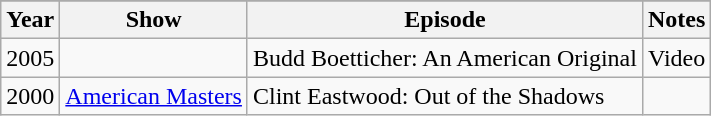<table class="wikitable sortable">
<tr bgcolor="#CCCCCC">
</tr>
<tr>
<th>Year</th>
<th>Show</th>
<th>Episode</th>
<th>Notes</th>
</tr>
<tr>
<td>2005</td>
<td></td>
<td>Budd Boetticher: An American Original</td>
<td>Video</td>
</tr>
<tr>
<td>2000</td>
<td><a href='#'>American Masters</a></td>
<td>Clint Eastwood: Out of the Shadows</td>
<td></td>
</tr>
</table>
